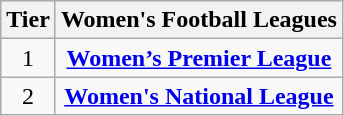<table class="wikitable" style="text-align: center;">
<tr style="background:#efefef;">
<th>Tier</th>
<th colspan=2>Women's Football Leagues</th>
</tr>
<tr>
<td>1</td>
<td colspan=2><strong><a href='#'>Women’s Premier League</a></strong></td>
</tr>
<tr>
<td>2</td>
<td colspan=2><strong><a href='#'>Women's National League</a></strong></td>
</tr>
</table>
